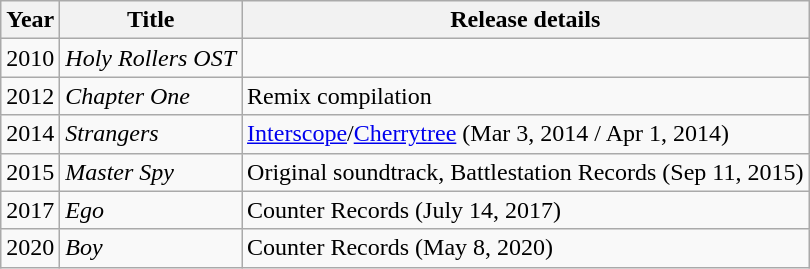<table class="wikitable">
<tr>
<th>Year</th>
<th>Title</th>
<th>Release details</th>
</tr>
<tr>
<td style="text-align:center;">2010</td>
<td><em>Holy Rollers OST</em></td>
</tr>
<tr>
<td>2012</td>
<td><em>Chapter One</em></td>
<td>Remix compilation</td>
</tr>
<tr>
<td style="text-align:center;">2014</td>
<td><em>Strangers</em></td>
<td><a href='#'>Interscope</a>/<a href='#'>Cherrytree</a> (Mar 3, 2014 / Apr 1, 2014)</td>
</tr>
<tr>
<td>2015</td>
<td><em>Master Spy</em></td>
<td>Original soundtrack, Battlestation Records (Sep 11, 2015)</td>
</tr>
<tr>
<td>2017</td>
<td><em>Ego</em></td>
<td>Counter Records (July 14, 2017)</td>
</tr>
<tr>
<td>2020</td>
<td><em>Boy</em></td>
<td>Counter Records (May 8, 2020)</td>
</tr>
</table>
